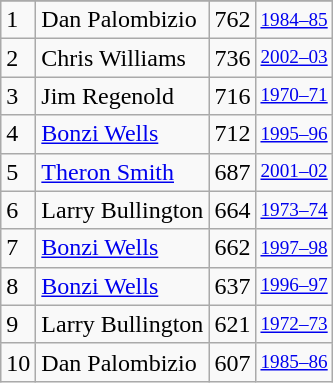<table class="wikitable">
<tr>
</tr>
<tr>
<td>1</td>
<td>Dan Palombizio</td>
<td>762</td>
<td style="font-size:80%;"><a href='#'>1984–85</a></td>
</tr>
<tr>
<td>2</td>
<td>Chris Williams</td>
<td>736</td>
<td style="font-size:80%;"><a href='#'>2002–03</a></td>
</tr>
<tr>
<td>3</td>
<td>Jim Regenold</td>
<td>716</td>
<td style="font-size:80%;"><a href='#'>1970–71</a></td>
</tr>
<tr>
<td>4</td>
<td><a href='#'>Bonzi Wells</a></td>
<td>712</td>
<td style="font-size:80%;"><a href='#'>1995–96</a></td>
</tr>
<tr>
<td>5</td>
<td><a href='#'>Theron Smith</a></td>
<td>687</td>
<td style="font-size:80%;"><a href='#'>2001–02</a></td>
</tr>
<tr>
<td>6</td>
<td>Larry Bullington</td>
<td>664</td>
<td style="font-size:80%;"><a href='#'>1973–74</a></td>
</tr>
<tr>
<td>7</td>
<td><a href='#'>Bonzi Wells</a></td>
<td>662</td>
<td style="font-size:80%;"><a href='#'>1997–98</a></td>
</tr>
<tr>
<td>8</td>
<td><a href='#'>Bonzi Wells</a></td>
<td>637</td>
<td style="font-size:80%;"><a href='#'>1996–97</a></td>
</tr>
<tr>
<td>9</td>
<td>Larry Bullington</td>
<td>621</td>
<td style="font-size:80%;"><a href='#'>1972–73</a></td>
</tr>
<tr>
<td>10</td>
<td>Dan Palombizio</td>
<td>607</td>
<td style="font-size:80%;"><a href='#'>1985–86</a></td>
</tr>
</table>
